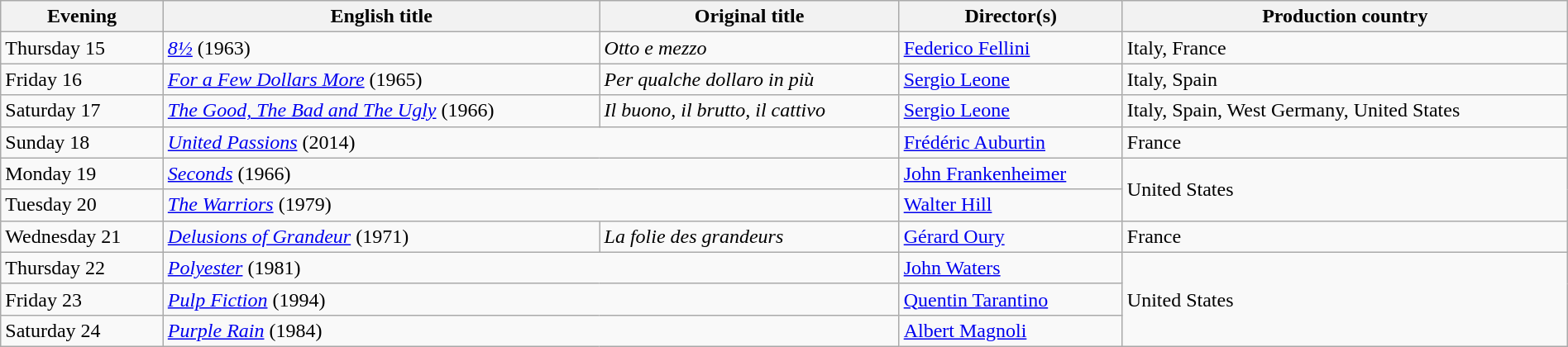<table class="wikitable" style="width:100%;" cellpadding="5">
<tr>
<th scope="col">Evening</th>
<th scope="col">English title</th>
<th scope="col">Original title</th>
<th scope="col">Director(s)</th>
<th scope="col">Production country</th>
</tr>
<tr>
<td data-sort-value="15">Thursday 15</td>
<td><em><a href='#'>8½</a></em> (1963)</td>
<td><em>Otto e mezzo</em></td>
<td><a href='#'>Federico Fellini</a></td>
<td>Italy, France</td>
</tr>
<tr>
<td data-sort-value="16">Friday 16</td>
<td><em><a href='#'>For a Few Dollars More</a></em> (1965)</td>
<td><em>Per qualche dollaro in più</em></td>
<td data-sort-value="Leone"><a href='#'>Sergio Leone</a></td>
<td>Italy, Spain</td>
</tr>
<tr>
<td data-sort-value="17">Saturday 17</td>
<td data-sort-value="Good"><em><a href='#'>The Good, The Bad and The Ugly</a></em> (1966)</td>
<td data-sort-value="Buono"><em>Il buono, il brutto, il cattivo</em></td>
<td data-sort-value="Leone"><a href='#'>Sergio Leone</a></td>
<td>Italy, Spain, West Germany, United States</td>
</tr>
<tr>
<td data-sort-value="18">Sunday 18</td>
<td colspan=2><em><a href='#'>United Passions</a></em> (2014)</td>
<td data-sort-value="Auburtin"><a href='#'>Frédéric Auburtin</a></td>
<td>France</td>
</tr>
<tr>
<td data-sort-value="19">Monday 19</td>
<td colspan=2><em><a href='#'>Seconds</a></em> (1966)</td>
<td data-sort-value="Frankenheimer"><a href='#'>John Frankenheimer</a></td>
<td rowspan="2">United States</td>
</tr>
<tr>
<td data-sort-value="20">Tuesday 20</td>
<td colspan=2 data-sort-value="Warriors"><em><a href='#'>The Warriors</a></em> (1979)</td>
<td data-sort-value="Hill"><a href='#'>Walter Hill</a></td>
</tr>
<tr>
<td data-sort-value="21">Wednesday 21</td>
<td><em><a href='#'>Delusions of Grandeur</a></em> (1971)</td>
<td data-sort-value="Folie"><em>La folie des grandeurs</em></td>
<td data-sort-value="Oury"><a href='#'>Gérard Oury</a></td>
<td>France</td>
</tr>
<tr>
<td data-sort-value="22">Thursday 22</td>
<td colspan=2><em><a href='#'>Polyester</a></em> (1981)</td>
<td data-sort-value="Waters"><a href='#'>John Waters</a></td>
<td rowspan="3">United States</td>
</tr>
<tr>
<td data-sort-value="23">Friday 23</td>
<td colspan=2><em><a href='#'>Pulp Fiction</a></em> (1994)</td>
<td data-sort-value="Tarantino"><a href='#'>Quentin Tarantino</a></td>
</tr>
<tr>
<td data-sort-value="24">Saturday 24</td>
<td colspan=2><em><a href='#'>Purple Rain</a></em> (1984)</td>
<td data-sort-value="Magnoli"><a href='#'>Albert Magnoli</a></td>
</tr>
</table>
